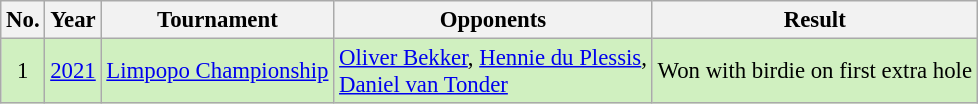<table class="wikitable" style="font-size:95%;">
<tr>
<th>No.</th>
<th>Year</th>
<th>Tournament</th>
<th>Opponents</th>
<th>Result</th>
</tr>
<tr style="background:#D0F0C0;">
<td align=center>1</td>
<td><a href='#'>2021</a></td>
<td><a href='#'>Limpopo Championship</a></td>
<td> <a href='#'>Oliver Bekker</a>,  <a href='#'>Hennie du Plessis</a>,<br> <a href='#'>Daniel van Tonder</a></td>
<td>Won with birdie on first extra hole</td>
</tr>
</table>
